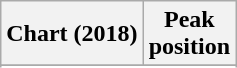<table class="wikitable sortable plainrowheaders" style="text-align:center">
<tr>
<th scope="col">Chart (2018)</th>
<th scope="col">Peak<br> position</th>
</tr>
<tr>
</tr>
<tr>
</tr>
<tr>
</tr>
<tr>
</tr>
<tr>
</tr>
</table>
